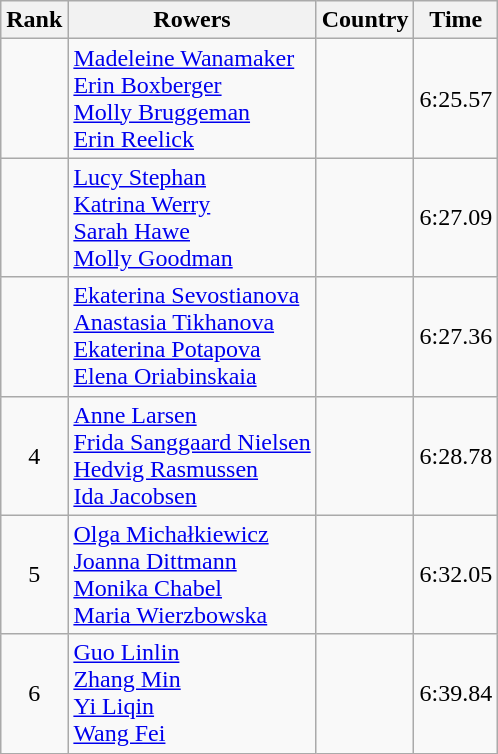<table class="wikitable" style="text-align:center">
<tr>
<th>Rank</th>
<th>Rowers</th>
<th>Country</th>
<th>Time</th>
</tr>
<tr>
<td></td>
<td align="left"><a href='#'>Madeleine Wanamaker</a><br><a href='#'>Erin Boxberger</a><br><a href='#'>Molly Bruggeman</a><br><a href='#'>Erin Reelick</a></td>
<td align="left"></td>
<td>6:25.57</td>
</tr>
<tr>
<td></td>
<td align="left"><a href='#'>Lucy Stephan</a><br><a href='#'>Katrina Werry</a><br><a href='#'>Sarah Hawe</a><br><a href='#'>Molly Goodman</a></td>
<td align="left"></td>
<td>6:27.09</td>
</tr>
<tr>
<td></td>
<td align="left"><a href='#'>Ekaterina Sevostianova</a><br><a href='#'>Anastasia Tikhanova</a><br><a href='#'>Ekaterina Potapova</a><br><a href='#'>Elena Oriabinskaia</a></td>
<td align="left"></td>
<td>6:27.36</td>
</tr>
<tr>
<td>4</td>
<td align="left"><a href='#'>Anne Larsen</a><br><a href='#'>Frida Sanggaard Nielsen</a><br><a href='#'>Hedvig Rasmussen</a><br><a href='#'>Ida Jacobsen</a></td>
<td align="left"></td>
<td>6:28.78</td>
</tr>
<tr>
<td>5</td>
<td align="left"><a href='#'>Olga Michałkiewicz</a><br><a href='#'>Joanna Dittmann</a><br><a href='#'>Monika Chabel</a><br><a href='#'>Maria Wierzbowska</a></td>
<td align="left"></td>
<td>6:32.05</td>
</tr>
<tr>
<td>6</td>
<td align="left"><a href='#'>Guo Linlin</a><br><a href='#'>Zhang Min</a><br><a href='#'>Yi Liqin</a><br><a href='#'>Wang Fei</a></td>
<td align="left"></td>
<td>6:39.84</td>
</tr>
</table>
